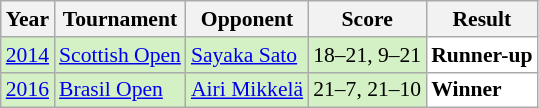<table class="sortable wikitable" style="font-size: 90%;">
<tr>
<th>Year</th>
<th>Tournament</th>
<th>Opponent</th>
<th>Score</th>
<th>Result</th>
</tr>
<tr style="background:#D4F1C5">
<td align="center"><a href='#'>2014</a></td>
<td align="left"><a href='#'>Scottish Open</a></td>
<td align="left"> <a href='#'>Sayaka Sato</a></td>
<td align="left">18–21, 9–21</td>
<td style="text-align:left; background:white"> <strong>Runner-up</strong></td>
</tr>
<tr style="background:#D4F1C5">
<td align="center"><a href='#'>2016</a></td>
<td align="left"><a href='#'>Brasil Open</a></td>
<td align="left"> <a href='#'>Airi Mikkelä</a></td>
<td align="left">21–7, 21–10</td>
<td style="text-align:left; background:white"> <strong>Winner</strong></td>
</tr>
</table>
